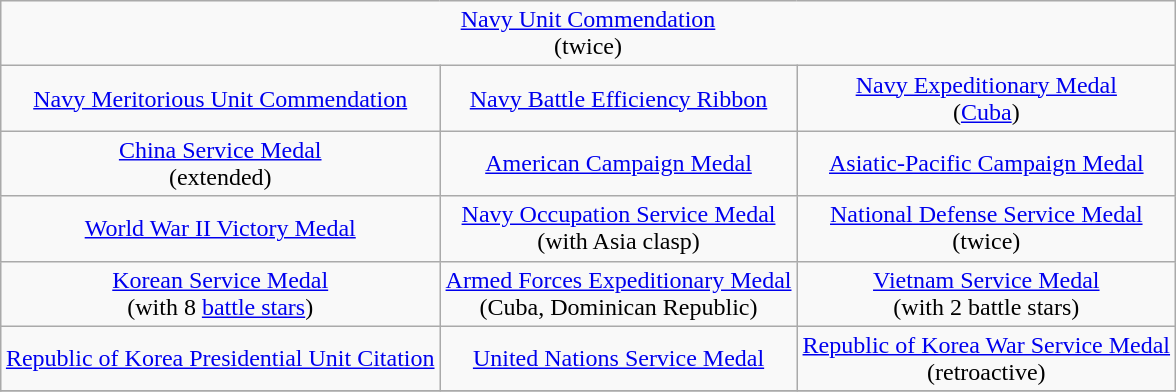<table class="wikitable" style="margin:1em auto; text-align:center;">
<tr>
<td colspan="3"><a href='#'>Navy Unit Commendation</a><br>(twice)</td>
</tr>
<tr>
<td><a href='#'>Navy Meritorious Unit Commendation</a></td>
<td><a href='#'>Navy Battle Efficiency Ribbon</a></td>
<td><a href='#'>Navy Expeditionary Medal</a><br>(<a href='#'>Cuba</a>)</td>
</tr>
<tr>
<td><a href='#'>China Service Medal</a><br>(extended)</td>
<td><a href='#'>American Campaign Medal</a></td>
<td><a href='#'>Asiatic-Pacific Campaign Medal</a></td>
</tr>
<tr>
<td><a href='#'>World War II Victory Medal</a></td>
<td><a href='#'>Navy Occupation Service Medal</a><br>(with Asia clasp)</td>
<td><a href='#'>National Defense Service Medal</a><br>(twice)</td>
</tr>
<tr>
<td><a href='#'>Korean Service Medal</a><br>(with 8 <a href='#'>battle stars</a>)</td>
<td><a href='#'>Armed Forces Expeditionary Medal</a><br>(Cuba, Dominican Republic)</td>
<td><a href='#'>Vietnam Service Medal</a><br>(with 2 battle stars)</td>
</tr>
<tr>
<td><a href='#'>Republic of Korea Presidential Unit Citation</a></td>
<td><a href='#'>United Nations Service Medal</a></td>
<td><a href='#'>Republic of Korea War Service Medal</a><br>(retroactive)</td>
</tr>
<tr>
</tr>
</table>
